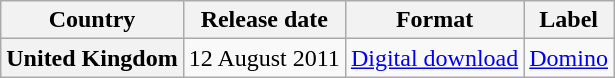<table class="wikitable plainrowheaders">
<tr>
<th scope="col">Country</th>
<th scope="col">Release date</th>
<th scope="col">Format</th>
<th scope="col">Label</th>
</tr>
<tr>
<th scope="row">United Kingdom</th>
<td>12 August 2011</td>
<td><a href='#'>Digital download</a></td>
<td><a href='#'>Domino</a></td>
</tr>
</table>
